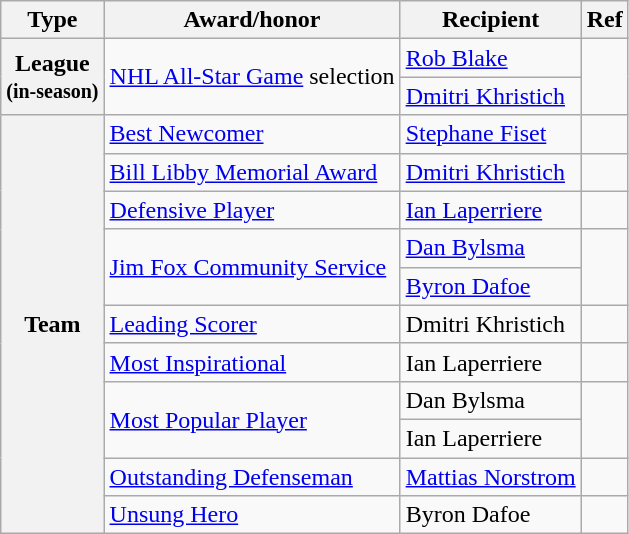<table class="wikitable">
<tr>
<th scope="col">Type</th>
<th scope="col">Award/honor</th>
<th scope="col">Recipient</th>
<th scope="col">Ref</th>
</tr>
<tr>
<th scope="row" rowspan="2">League<br><small>(in-season)</small></th>
<td rowspan="2"><a href='#'>NHL All-Star Game</a> selection</td>
<td><a href='#'>Rob Blake</a></td>
<td rowspan="2"></td>
</tr>
<tr>
<td><a href='#'>Dmitri Khristich</a></td>
</tr>
<tr>
<th scope="row" rowspan="11">Team</th>
<td><a href='#'>Best Newcomer</a></td>
<td><a href='#'>Stephane Fiset</a></td>
<td></td>
</tr>
<tr>
<td><a href='#'>Bill Libby Memorial Award</a></td>
<td><a href='#'>Dmitri Khristich</a></td>
<td></td>
</tr>
<tr>
<td><a href='#'>Defensive Player</a></td>
<td><a href='#'>Ian Laperriere</a></td>
<td></td>
</tr>
<tr>
<td rowspan="2"><a href='#'>Jim Fox Community Service</a></td>
<td><a href='#'>Dan Bylsma</a></td>
<td rowspan="2"></td>
</tr>
<tr>
<td><a href='#'>Byron Dafoe</a></td>
</tr>
<tr>
<td><a href='#'>Leading Scorer</a></td>
<td>Dmitri Khristich</td>
<td></td>
</tr>
<tr>
<td><a href='#'>Most Inspirational</a></td>
<td>Ian Laperriere</td>
<td></td>
</tr>
<tr>
<td rowspan="2"><a href='#'>Most Popular Player</a></td>
<td>Dan Bylsma</td>
<td rowspan="2"></td>
</tr>
<tr>
<td>Ian Laperriere</td>
</tr>
<tr>
<td><a href='#'>Outstanding Defenseman</a></td>
<td><a href='#'>Mattias Norstrom</a></td>
<td></td>
</tr>
<tr>
<td><a href='#'>Unsung Hero</a></td>
<td>Byron Dafoe</td>
<td></td>
</tr>
</table>
